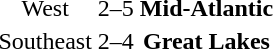<table>
<tr>
<td align=center>West</td>
<td align=center>2–5</td>
<td align=center><strong>Mid-Atlantic</strong></td>
</tr>
<tr>
<td align=center>Southeast</td>
<td align=center>2–4</td>
<td align=center><strong>Great Lakes</strong></td>
</tr>
</table>
